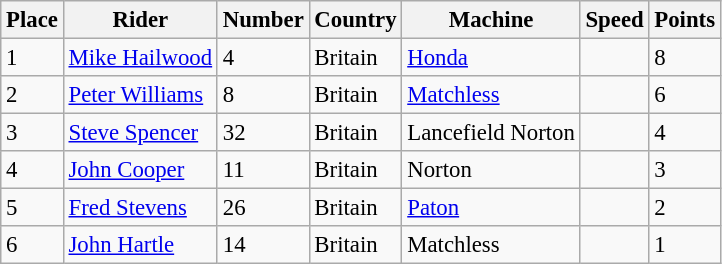<table class="wikitable" style="font-size: 95%;">
<tr>
<th>Place</th>
<th>Rider</th>
<th>Number</th>
<th>Country</th>
<th>Machine</th>
<th>Speed</th>
<th>Points</th>
</tr>
<tr>
<td>1</td>
<td> <a href='#'>Mike Hailwood</a></td>
<td>4</td>
<td>Britain</td>
<td><a href='#'>Honda</a></td>
<td></td>
<td>8</td>
</tr>
<tr>
<td>2</td>
<td> <a href='#'>Peter Williams</a></td>
<td>8</td>
<td>Britain</td>
<td><a href='#'>Matchless</a></td>
<td></td>
<td>6</td>
</tr>
<tr>
<td>3</td>
<td> <a href='#'>Steve Spencer</a></td>
<td>32</td>
<td>Britain</td>
<td>Lancefield Norton</td>
<td></td>
<td>4</td>
</tr>
<tr>
<td>4</td>
<td> <a href='#'>John Cooper</a></td>
<td>11</td>
<td>Britain</td>
<td>Norton</td>
<td></td>
<td>3</td>
</tr>
<tr>
<td>5</td>
<td> <a href='#'>Fred Stevens</a></td>
<td>26</td>
<td>Britain</td>
<td><a href='#'>Paton</a></td>
<td></td>
<td>2</td>
</tr>
<tr>
<td>6</td>
<td> <a href='#'>John Hartle</a></td>
<td>14</td>
<td>Britain</td>
<td>Matchless</td>
<td></td>
<td>1</td>
</tr>
</table>
